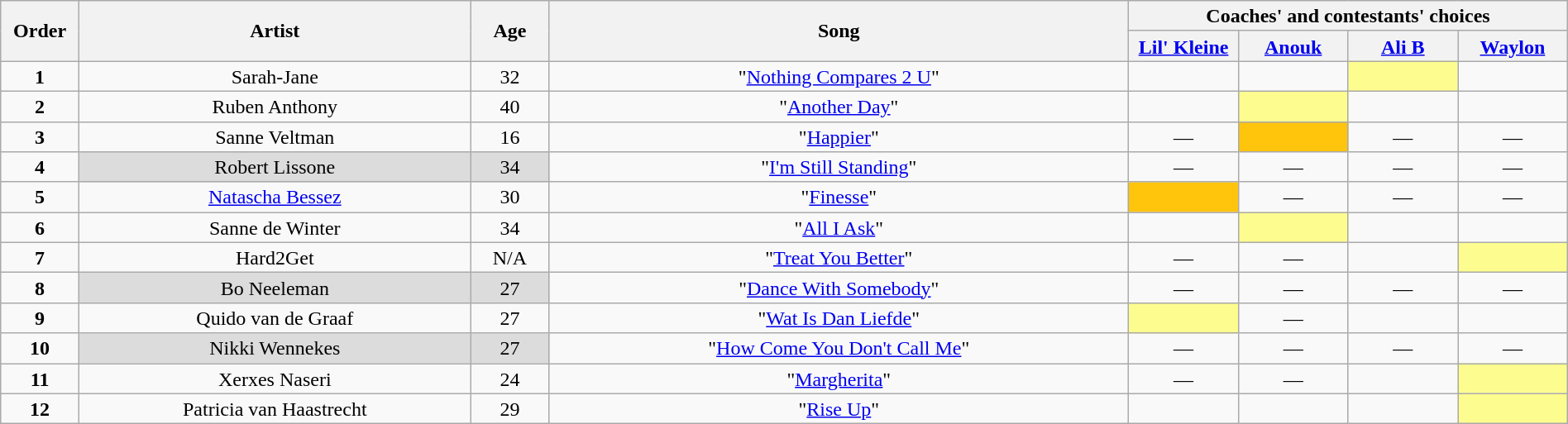<table class="wikitable" style="text-align:center; line-height:17px; width:100%;">
<tr>
<th rowspan="2" scope="col" style="width:05%;">Order</th>
<th rowspan="2" scope="col" style="width:25%;">Artist</th>
<th rowspan="2" scope="col" style="width:05%;">Age</th>
<th rowspan="2" scope="col" style="width:37%;">Song</th>
<th colspan="4">Coaches' and contestants' choices</th>
</tr>
<tr>
<th style="width:07%;"><a href='#'>Lil' Kleine</a></th>
<th style="width:07%;"><a href='#'>Anouk</a></th>
<th nowrap="" style="width:07%;"><a href='#'>Ali B</a></th>
<th style="width:07%;"><a href='#'>Waylon</a></th>
</tr>
<tr>
<td><strong>1</strong></td>
<td>Sarah-Jane</td>
<td>32</td>
<td>"<a href='#'>Nothing Compares 2 U</a>"</td>
<td><strong></strong></td>
<td><strong></strong></td>
<td style="background:#fdfc8f;"><strong></strong></td>
<td><strong></strong></td>
</tr>
<tr>
<td><strong>2</strong></td>
<td>Ruben Anthony</td>
<td>40</td>
<td>"<a href='#'>Another Day</a>"</td>
<td><strong></strong></td>
<td style="background:#fdfc8f;"><strong></strong></td>
<td><strong></strong></td>
<td><strong></strong></td>
</tr>
<tr>
<td><strong>3</strong></td>
<td>Sanne Veltman</td>
<td>16</td>
<td>"<a href='#'>Happier</a>"</td>
<td>—</td>
<td style="background: #ffc40c;"><strong></strong></td>
<td>—</td>
<td>—</td>
</tr>
<tr>
<td><strong>4</strong></td>
<td style="background:#DCDCDC;">Robert Lissone</td>
<td style="background:#DCDCDC;">34</td>
<td>"<a href='#'>I'm Still Standing</a>"</td>
<td>—</td>
<td>—</td>
<td>—</td>
<td>—</td>
</tr>
<tr>
<td><strong>5</strong></td>
<td><a href='#'>Natascha Bessez</a></td>
<td>30</td>
<td>"<a href='#'>Finesse</a>"</td>
<td style="background: #ffc40c;"><strong></strong></td>
<td>—</td>
<td>—</td>
<td>—</td>
</tr>
<tr>
<td><strong>6</strong></td>
<td>Sanne de Winter</td>
<td>34</td>
<td>"<a href='#'>All I Ask</a>"</td>
<td><strong></strong></td>
<td style="background:#fdfc8f;"><strong></strong></td>
<td><strong></strong></td>
<td><strong></strong></td>
</tr>
<tr>
<td><strong>7</strong></td>
<td>Hard2Get</td>
<td>N/A</td>
<td>"<a href='#'>Treat You Better</a>"</td>
<td>—</td>
<td>—</td>
<td><strong></strong></td>
<td style="background:#fdfc8f;"><strong></strong></td>
</tr>
<tr>
<td><strong>8</strong></td>
<td style="background:#DCDCDC;">Bo Neeleman</td>
<td style="background:#DCDCDC;">27</td>
<td>"<a href='#'>Dance With Somebody</a>"</td>
<td>—</td>
<td>—</td>
<td>—</td>
<td>—</td>
</tr>
<tr>
<td><strong>9</strong></td>
<td>Quido van de Graaf</td>
<td>27</td>
<td>"<a href='#'>Wat Is Dan Liefde</a>"</td>
<td style="background:#fdfc8f;"><strong></strong></td>
<td>—</td>
<td><strong></strong></td>
<td><strong></strong></td>
</tr>
<tr>
<td><strong>10</strong></td>
<td style="background:#DCDCDC;">Nikki Wennekes</td>
<td style="background:#DCDCDC;">27</td>
<td>"<a href='#'>How Come You Don't Call Me</a>"</td>
<td>—</td>
<td>—</td>
<td>—</td>
<td>—</td>
</tr>
<tr>
<td><strong>11</strong></td>
<td>Xerxes Naseri</td>
<td>24</td>
<td>"<a href='#'>Margherita</a>"</td>
<td>—</td>
<td>—</td>
<td><strong></strong></td>
<td style="background:#fdfc8f;"><strong></strong></td>
</tr>
<tr>
<td><strong>12</strong></td>
<td>Patricia van Haastrecht</td>
<td>29</td>
<td>"<a href='#'>Rise Up</a>"</td>
<td><strong></strong></td>
<td><strong></strong></td>
<td><strong></strong></td>
<td style="background:#fdfc8f;"><strong></strong></td>
</tr>
</table>
